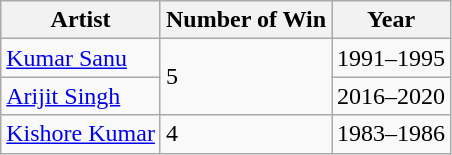<table class="wikitable">
<tr>
<th>Artist</th>
<th>Number of Win</th>
<th>Year</th>
</tr>
<tr>
<td><a href='#'>Kumar Sanu</a></td>
<td rowspan="2">5</td>
<td>1991–1995</td>
</tr>
<tr>
<td><a href='#'>Arijit Singh</a></td>
<td>2016–2020</td>
</tr>
<tr>
<td><a href='#'>Kishore Kumar</a></td>
<td>4</td>
<td>1983–1986</td>
</tr>
</table>
